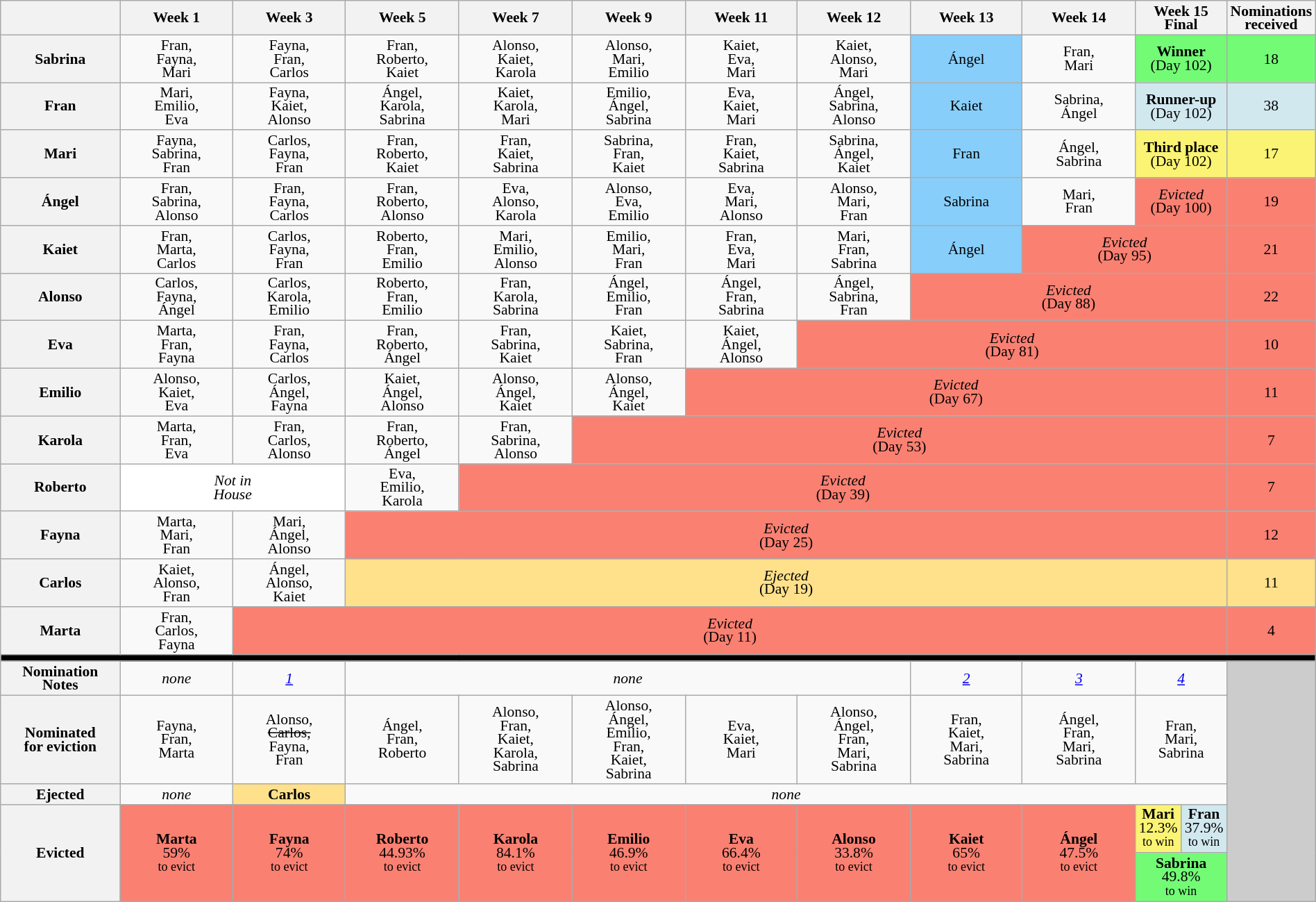<table class="wikitable" style="text-align:center; width: 100%; font-size:90%; line-height:13px;">
<tr>
<th style="width:10%"></th>
<th style="width:10%">Week 1</th>
<th style="width:10%">Week 3</th>
<th style="width:10%">Week 5</th>
<th style="width:10%">Week 7</th>
<th style="width:10%">Week 9</th>
<th style="width:10%">Week 11</th>
<th style="width:10%">Week 12</th>
<th style="width:10%">Week 13</th>
<th style="width:10%">Week 14</th>
<th style="width:10%" colspan="2">Week 15<br>Final</th>
<th style="width:1%">Nominations received</th>
</tr>
<tr>
<th>Sabrina</th>
<td>Fran,<br>Fayna,<br>Mari</td>
<td>Fayna,<br>Fran,<br>Carlos</td>
<td>Fran,<br>Roberto,<br>Kaiet</td>
<td>Alonso,<br>Kaiet,<br>Karola</td>
<td>Alonso,<br>Mari,<br>Emilio</td>
<td>Kaiet,<br>Eva,<br>Mari</td>
<td>Kaiet,<br>Alonso,<br>Mari</td>
<td style="background:#87CEFA">Ángel</td>
<td>Fran,<br>Mari</td>
<td style="background:#73FB76" colspan="2"><strong>Winner</strong><br>(Day 102)</td>
<td style="background:#73FB76">18</td>
</tr>
<tr>
<th>Fran</th>
<td>Mari,<br>Emilio,<br>Eva</td>
<td>Fayna,<br>Kaiet,<br>Alonso</td>
<td>Ángel,<br>Karola,<br>Sabrina</td>
<td>Kaiet,<br>Karola,<br>Mari</td>
<td>Emilio,<br>Ángel,<br>Sabrina</td>
<td>Eva,<br>Kaiet,<br>Mari</td>
<td>Ángel,<br>Sabrina,<br>Alonso</td>
<td style="background:#87CEFA">Kaiet</td>
<td>Sabrina,<br>Ángel</td>
<td style="background:#D1E8EF" colspan="2"><strong>Runner-up</strong><br>(Day 102)</td>
<td style="background:#D1E8EF">38</td>
</tr>
<tr>
<th>Mari</th>
<td>Fayna,<br>Sabrina,<br>Fran</td>
<td>Carlos,<br>Fayna,<br>Fran</td>
<td>Fran,<br>Roberto,<br>Kaiet</td>
<td>Fran,<br>Kaiet,<br>Sabrina</td>
<td>Sabrina,<br>Fran,<br>Kaiet</td>
<td>Fran,<br>Kaiet,<br>Sabrina</td>
<td>Sabrina,<br>Ángel,<br>Kaiet</td>
<td style="background:#87CEFA">Fran</td>
<td>Ángel,<br>Sabrina</td>
<td style="background:#FBF373" colspan="2"><strong>Third place</strong><br>(Day 102)</td>
<td style="background:#FBF373">17</td>
</tr>
<tr>
<th>Ángel</th>
<td>Fran,<br>Sabrina,<br>Alonso</td>
<td>Fran,<br>Fayna,<br>Carlos</td>
<td>Fran,<br>Roberto,<br>Alonso</td>
<td>Eva,<br>Alonso,<br>Karola</td>
<td>Alonso,<br>Eva,<br>Emilio</td>
<td>Eva,<br>Mari,<br>Alonso</td>
<td>Alonso,<br>Mari,<br>Fran</td>
<td style="background:#87CEFA">Sabrina</td>
<td>Mari,<br>Fran</td>
<td style="background:#FA8072" colspan="2"><em>Evicted</em><br>(Day 100)</td>
<td style="background:#FA8072">19</td>
</tr>
<tr>
<th>Kaiet</th>
<td>Fran,<br>Marta,<br>Carlos</td>
<td>Carlos,<br>Fayna,<br>Fran</td>
<td>Roberto,<br>Fran,<br>Emilio</td>
<td>Mari,<br>Emilio,<br>Alonso</td>
<td>Emilio,<br>Mari,<br>Fran</td>
<td>Fran,<br>Eva,<br>Mari</td>
<td>Mari,<br>Fran,<br>Sabrina</td>
<td style="background:#87CEFA">Ángel</td>
<td style="background:#FA8072" colspan="3"><em>Evicted</em><br>(Day 95)</td>
<td style="background:#FA8072">21</td>
</tr>
<tr>
<th>Alonso</th>
<td>Carlos,<br>Fayna,<br>Ángel</td>
<td>Carlos,<br>Karola,<br>Emilio</td>
<td>Roberto,<br>Fran,<br>Emilio</td>
<td>Fran,<br>Karola,<br>Sabrina</td>
<td>Ángel,<br>Emilio,<br>Fran</td>
<td>Ángel,<br>Fran,<br>Sabrina</td>
<td>Ángel,<br>Sabrina,<br>Fran</td>
<td style="background:#FA8072" colspan="4"><em>Evicted</em><br>(Day 88)</td>
<td style="background:#FA8072">22</td>
</tr>
<tr>
<th>Eva</th>
<td>Marta,<br>Fran,<br>Fayna</td>
<td>Fran,<br>Fayna,<br>Carlos</td>
<td>Fran,<br>Roberto,<br>Ángel</td>
<td>Fran,<br>Sabrina,<br>Kaiet</td>
<td>Kaiet,<br>Sabrina,<br>Fran</td>
<td>Kaiet,<br>Ángel,<br>Alonso</td>
<td style="background:#FA8072" colspan="5"><em>Evicted</em><br>(Day 81)</td>
<td style="background:#FA8072">10</td>
</tr>
<tr>
<th>Emilio</th>
<td>Alonso,<br>Kaiet,<br>Eva</td>
<td>Carlos,<br>Ángel,<br>Fayna</td>
<td>Kaiet,<br>Ángel,<br>Alonso</td>
<td>Alonso,<br>Ángel,<br>Kaiet</td>
<td>Alonso,<br>Ángel,<br>Kaiet</td>
<td style="background:#FA8072" colspan="6"><em>Evicted</em><br>(Day 67)</td>
<td style="background:#FA8072">11</td>
</tr>
<tr>
<th>Karola</th>
<td>Marta,<br>Fran,<br>Eva</td>
<td>Fran,<br>Carlos,<br>Alonso</td>
<td>Fran,<br>Roberto,<br>Ángel</td>
<td>Fran,<br>Sabrina,<br>Alonso</td>
<td style="background:#FA8072" colspan="7"><em>Evicted</em><br>(Day 53)</td>
<td style="background:#FA8072">7</td>
</tr>
<tr>
<th>Roberto</th>
<td style="background:white" colspan="2"><em>Not in<br>House</em></td>
<td>Eva,<br>Emilio,<br>Karola</td>
<td style="background:#FA8072" colspan="8"><em>Evicted</em><br>(Day 39)</td>
<td style="background:#FA8072">7</td>
</tr>
<tr>
<th>Fayna</th>
<td>Marta,<br>Mari,<br>Fran</td>
<td>Mari,<br>Ángel,<br>Alonso</td>
<td style="background:#FA8072" colspan="9"><em>Evicted</em><br>(Day 25)</td>
<td style="background:#FA8072">12</td>
</tr>
<tr>
<th>Carlos</th>
<td>Kaiet,<br>Alonso,<br>Fran</td>
<td>Ángel,<br>Alonso,<br>Kaiet</td>
<td style="background:#FFE08B" colspan="9"><em>Ejected</em><br>(Day 19)</td>
<td style="background:#FFE08B">11</td>
</tr>
<tr>
<th>Marta</th>
<td>Fran,<br>Carlos,<br>Fayna</td>
<td style="background:#FA8072" colspan="10"><em>Evicted</em><br>(Day 11)</td>
<td style="background:#FA8072">4</td>
</tr>
<tr>
<th style="background:#000" colspan="13"></th>
</tr>
<tr>
<th>Nomination<br>Notes</th>
<td><em>none</em></td>
<td><em><a href='#'>1</a></em></td>
<td colspan="5"><em>none</em></td>
<td><em><a href='#'>2</a></em></td>
<td><em><a href='#'>3</a></em></td>
<td colspan="2"><em><a href='#'>4</a></em></td>
<td style="background:#ccc" rowspan="5"></td>
</tr>
<tr>
<th>Nominated<br>for eviction</th>
<td>Fayna,<br>Fran,<br>Marta</td>
<td>Alonso,<br><s>Carlos,</s><br>Fayna,<br>Fran</td>
<td>Ángel,<br>Fran,<br>Roberto</td>
<td>Alonso,<br>Fran,<br>Kaiet,<br>Karola,<br>Sabrina</td>
<td>Alonso,<br>Ángel,<br>Emilio,<br>Fran,<br>Kaiet,<br>Sabrina</td>
<td>Eva,<br>Kaiet,<br>Mari</td>
<td>Alonso,<br>Ángel,<br>Fran,<br>Mari,<br>Sabrina</td>
<td>Fran,<br>Kaiet,<br>Mari,<br>Sabrina</td>
<td>Ángel,<br>Fran,<br>Mari,<br>Sabrina</td>
<td colspan="2">Fran,<br>Mari,<br>Sabrina</td>
</tr>
<tr>
<th>Ejected</th>
<td><em>none</em></td>
<td style="background:#FFE08B"><strong>Carlos</strong></td>
<td colspan="9"><em>none</em></td>
</tr>
<tr>
<th rowspan="2">Evicted</th>
<td style="background:#FA8072" rowspan="2"><strong>Marta</strong><br>59%<br><small>to evict</small></td>
<td style="background:#FA8072" rowspan="2"><strong>Fayna</strong><br>74%<br><small>to evict</small></td>
<td style="background:#FA8072" rowspan="2"><strong>Roberto</strong><br>44.93%<br><small>to evict</small></td>
<td style="background:#FA8072" rowspan="2"><strong>Karola</strong><br>84.1%<br><small>to evict</small></td>
<td style="background:#FA8072" rowspan="2"><strong>Emilio</strong><br>46.9%<br><small>to evict</small></td>
<td style="background:#FA8072" rowspan="2"><strong>Eva</strong><br>66.4%<br><small>to evict</small></td>
<td style="background:#FA8072" rowspan="2"><strong>Alonso</strong><br>33.8%<br><small>to evict</small></td>
<td style="background:#FA8072" rowspan="2"><strong>Kaiet</strong><br>65%<br><small>to evict</small></td>
<td style="background:#FA8072" rowspan="2"><strong>Ángel</strong><br>47.5%<br><small>to evict</small></td>
<td style="background:#FBF373"><strong>Mari</strong><br>12.3%<br><small>to win</small></td>
<td style="background:#D1E8EF"><strong>Fran</strong><br>37.9%<br><small>to win</small></td>
</tr>
<tr>
<td style="background:#73FB76" colspan="2"><strong>Sabrina</strong><br>49.8%<br><small>to win</small></td>
</tr>
</table>
